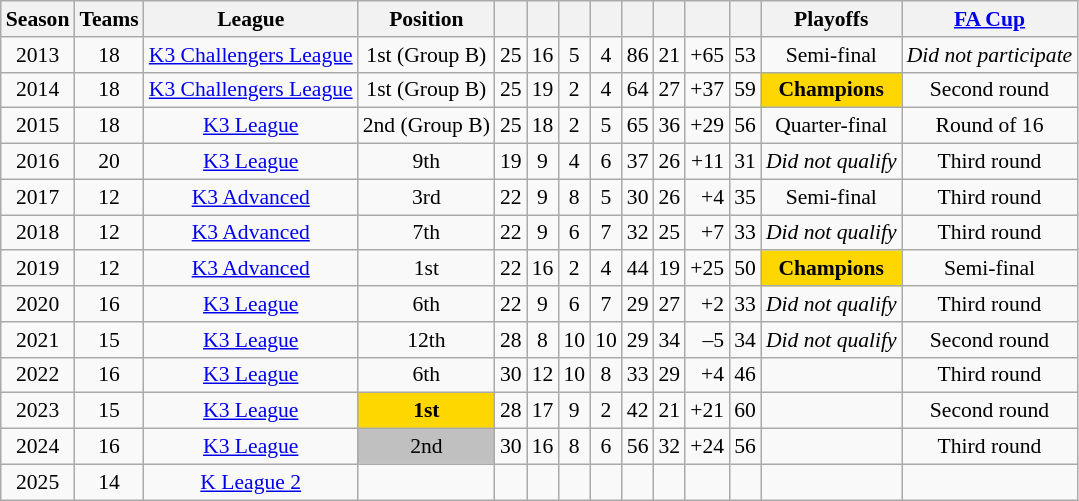<table class="wikitable" style="text-align: center; font-size:90%;">
<tr>
<th>Season</th>
<th>Teams</th>
<th>League</th>
<th>Position</th>
<th></th>
<th></th>
<th></th>
<th></th>
<th></th>
<th></th>
<th></th>
<th></th>
<th>Playoffs</th>
<th><a href='#'>FA Cup</a></th>
</tr>
<tr>
<td>2013</td>
<td>18</td>
<td><a href='#'>K3 Challengers League</a></td>
<td>1st (Group B)</td>
<td>25</td>
<td>16</td>
<td>5</td>
<td>4</td>
<td>86</td>
<td>21</td>
<td align=right>+65</td>
<td>53</td>
<td>Semi-final</td>
<td><em>Did not participate</em></td>
</tr>
<tr>
<td>2014</td>
<td>18</td>
<td><a href='#'>K3 Challengers League</a></td>
<td>1st (Group B)</td>
<td>25</td>
<td>19</td>
<td>2</td>
<td>4</td>
<td>64</td>
<td>27</td>
<td align=right>+37</td>
<td>59</td>
<td bgcolor=gold><strong>Champions</strong></td>
<td>Second round</td>
</tr>
<tr>
<td>2015</td>
<td>18</td>
<td><a href='#'>K3 League</a></td>
<td>2nd (Group B)</td>
<td>25</td>
<td>18</td>
<td>2</td>
<td>5</td>
<td>65</td>
<td>36</td>
<td align=right>+29</td>
<td>56</td>
<td>Quarter-final</td>
<td>Round of 16</td>
</tr>
<tr>
<td>2016</td>
<td>20</td>
<td><a href='#'>K3 League</a></td>
<td>9th</td>
<td>19</td>
<td>9</td>
<td>4</td>
<td>6</td>
<td>37</td>
<td>26</td>
<td align=right>+11</td>
<td>31</td>
<td><em>Did not qualify</em></td>
<td>Third round</td>
</tr>
<tr>
<td>2017</td>
<td>12</td>
<td><a href='#'>K3 Advanced</a></td>
<td>3rd</td>
<td>22</td>
<td>9</td>
<td>8</td>
<td>5</td>
<td>30</td>
<td>26</td>
<td align=right>+4</td>
<td>35</td>
<td>Semi-final</td>
<td>Third round</td>
</tr>
<tr>
<td>2018</td>
<td>12</td>
<td><a href='#'>K3 Advanced</a></td>
<td>7th</td>
<td>22</td>
<td>9</td>
<td>6</td>
<td>7</td>
<td>32</td>
<td>25</td>
<td align=right>+7</td>
<td>33</td>
<td><em>Did not qualify</em></td>
<td>Third round</td>
</tr>
<tr>
<td>2019</td>
<td>12</td>
<td><a href='#'>K3 Advanced</a></td>
<td>1st</td>
<td>22</td>
<td>16</td>
<td>2</td>
<td>4</td>
<td>44</td>
<td>19</td>
<td align=right>+25</td>
<td>50</td>
<td bgcolor=gold><strong>Champions</strong></td>
<td>Semi-final</td>
</tr>
<tr>
<td>2020</td>
<td>16</td>
<td><a href='#'>K3 League</a></td>
<td>6th</td>
<td>22</td>
<td>9</td>
<td>6</td>
<td>7</td>
<td>29</td>
<td>27</td>
<td align=right>+2</td>
<td>33</td>
<td><em>Did not qualify</em></td>
<td>Third round</td>
</tr>
<tr>
<td>2021</td>
<td>15</td>
<td><a href='#'>K3 League</a></td>
<td>12th</td>
<td>28</td>
<td>8</td>
<td>10</td>
<td>10</td>
<td>29</td>
<td>34</td>
<td align=right>–5</td>
<td>34</td>
<td><em>Did not qualify</em></td>
<td>Second round</td>
</tr>
<tr>
<td>2022</td>
<td>16</td>
<td><a href='#'>K3 League</a></td>
<td>6th</td>
<td>30</td>
<td>12</td>
<td>10</td>
<td>8</td>
<td>33</td>
<td>29</td>
<td align=right>+4</td>
<td>46</td>
<td></td>
<td>Third round</td>
</tr>
<tr>
<td>2023</td>
<td>15</td>
<td><a href='#'>K3 League</a></td>
<td bgcolor=gold><strong>1st</strong></td>
<td>28</td>
<td>17</td>
<td>9</td>
<td>2</td>
<td>42</td>
<td>21</td>
<td align=right>+21</td>
<td>60</td>
<td></td>
<td>Second round</td>
</tr>
<tr>
<td>2024</td>
<td>16</td>
<td><a href='#'>K3 League</a></td>
<td bgcolor=silver>2nd</td>
<td>30</td>
<td>16</td>
<td>8</td>
<td>6</td>
<td>56</td>
<td>32</td>
<td align=right>+24</td>
<td>56</td>
<td></td>
<td>Third round</td>
</tr>
<tr>
<td>2025</td>
<td>14</td>
<td><a href='#'>K League 2</a></td>
<td></td>
<td></td>
<td></td>
<td></td>
<td></td>
<td></td>
<td></td>
<td align=right></td>
<td></td>
<td></td>
<td></td>
</tr>
</table>
